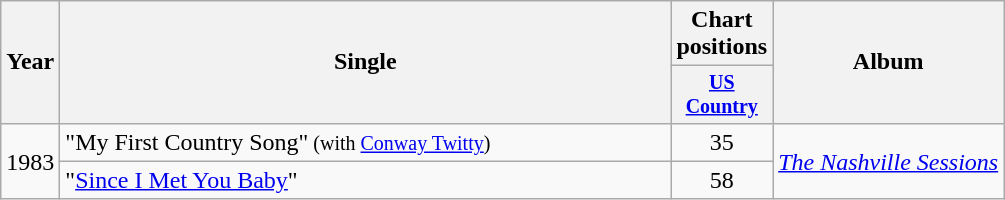<table class="wikitable" style="text-align:center;">
<tr>
<th rowspan="2">Year</th>
<th width="400" rowspan="2">Single</th>
<th colspan="1">Chart positions</th>
<th rowspan="2">Album</th>
</tr>
<tr style="font-size:smaller;">
<th width="40"><a href='#'>US Country</a><br></th>
</tr>
<tr>
<td rowspan="2">1983</td>
<td align="left">"My First Country Song"<small> (with <a href='#'>Conway Twitty</a>)</small></td>
<td>35</td>
<td align="center" rowspan="2"><em><a href='#'>The Nashville Sessions</a></em></td>
</tr>
<tr>
<td align="left">"<a href='#'>Since I Met You Baby</a>"</td>
<td>58</td>
</tr>
</table>
